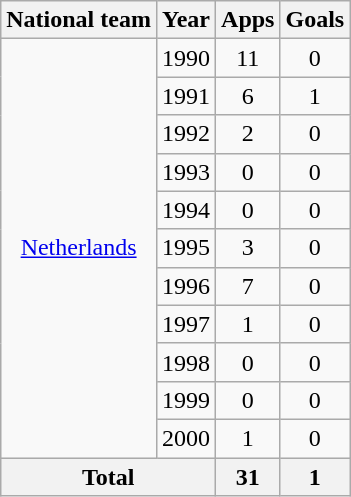<table class="wikitable" style="text-align:center">
<tr>
<th>National team</th>
<th>Year</th>
<th>Apps</th>
<th>Goals</th>
</tr>
<tr>
<td rowspan="11"><a href='#'>Netherlands</a></td>
<td>1990</td>
<td>11</td>
<td>0</td>
</tr>
<tr>
<td>1991</td>
<td>6</td>
<td>1</td>
</tr>
<tr>
<td>1992</td>
<td>2</td>
<td>0</td>
</tr>
<tr>
<td>1993</td>
<td>0</td>
<td>0</td>
</tr>
<tr>
<td>1994</td>
<td>0</td>
<td>0</td>
</tr>
<tr>
<td>1995</td>
<td>3</td>
<td>0</td>
</tr>
<tr>
<td>1996</td>
<td>7</td>
<td>0</td>
</tr>
<tr>
<td>1997</td>
<td>1</td>
<td>0</td>
</tr>
<tr>
<td>1998</td>
<td>0</td>
<td>0</td>
</tr>
<tr>
<td>1999</td>
<td>0</td>
<td>0</td>
</tr>
<tr>
<td>2000</td>
<td>1</td>
<td>0</td>
</tr>
<tr>
<th colspan="2">Total</th>
<th>31</th>
<th>1</th>
</tr>
</table>
